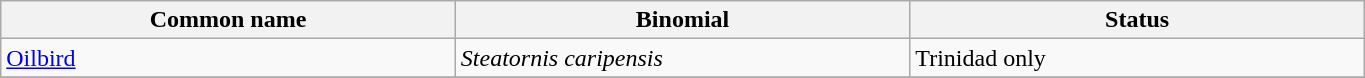<table width=72% class="wikitable">
<tr>
<th width=24%>Common name</th>
<th width=24%>Binomial</th>
<th width=24%>Status</th>
</tr>
<tr>
<td><a href='#'>Oilbird</a></td>
<td><em>Steatornis caripensis</em></td>
<td>Trinidad only</td>
</tr>
<tr>
</tr>
</table>
